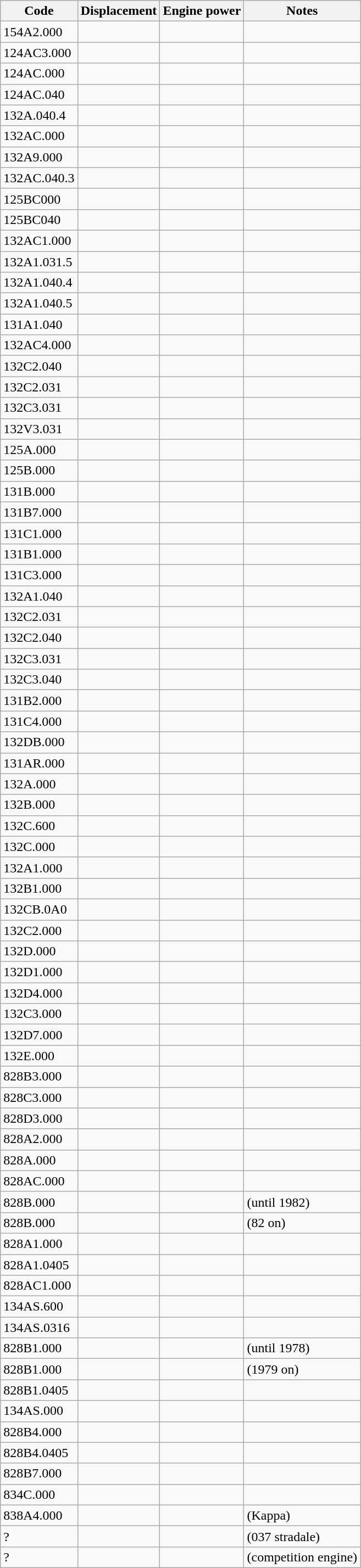<table class="wikitable defaultcenter col1left">
<tr>
<th>Code</th>
<th>Displacement</th>
<th>Engine power</th>
<th>Notes</th>
</tr>
<tr>
<td>154A2.000</td>
<td></td>
<td></td>
<td></td>
</tr>
<tr>
<td>124AC3.000</td>
<td></td>
<td></td>
<td></td>
</tr>
<tr>
<td>124AC.000</td>
<td></td>
<td></td>
<td></td>
</tr>
<tr>
<td>124AC.040</td>
<td></td>
<td></td>
<td></td>
</tr>
<tr>
<td>132A.040.4</td>
<td></td>
<td></td>
<td></td>
</tr>
<tr>
<td>132AC.000</td>
<td></td>
<td></td>
<td></td>
</tr>
<tr>
<td>132A9.000</td>
<td></td>
<td></td>
<td></td>
</tr>
<tr>
<td>132AC.040.3</td>
<td></td>
<td></td>
<td></td>
</tr>
<tr>
<td>125BC000</td>
<td></td>
<td></td>
<td></td>
</tr>
<tr>
<td>125BC040</td>
<td></td>
<td></td>
<td></td>
</tr>
<tr>
<td>132AC1.000</td>
<td></td>
<td></td>
<td></td>
</tr>
<tr>
<td>132A1.031.5</td>
<td></td>
<td></td>
<td></td>
</tr>
<tr>
<td>132A1.040.4</td>
<td></td>
<td></td>
<td></td>
</tr>
<tr>
<td>132A1.040.5</td>
<td></td>
<td></td>
<td></td>
</tr>
<tr>
<td>131A1.040</td>
<td></td>
<td></td>
<td></td>
</tr>
<tr>
<td>132AC4.000</td>
<td></td>
<td></td>
<td></td>
</tr>
<tr>
<td>132C2.040</td>
<td></td>
<td></td>
<td></td>
</tr>
<tr>
<td>132C2.031</td>
<td></td>
<td></td>
<td></td>
</tr>
<tr>
<td>132C3.031</td>
<td></td>
<td></td>
<td></td>
</tr>
<tr>
<td>132V3.031</td>
<td></td>
<td></td>
<td></td>
</tr>
<tr>
<td>125A.000</td>
<td></td>
<td></td>
<td></td>
</tr>
<tr>
<td>125B.000</td>
<td></td>
<td></td>
<td></td>
</tr>
<tr>
<td>131B.000</td>
<td></td>
<td></td>
<td></td>
</tr>
<tr>
<td>131B7.000</td>
<td></td>
<td></td>
<td></td>
</tr>
<tr>
<td>131C1.000</td>
<td></td>
<td></td>
<td></td>
</tr>
<tr>
<td>131B1.000</td>
<td></td>
<td></td>
<td></td>
</tr>
<tr>
<td>131C3.000</td>
<td></td>
<td></td>
<td></td>
</tr>
<tr>
<td>132A1.040</td>
<td></td>
<td></td>
<td></td>
</tr>
<tr>
<td>132C2.031</td>
<td></td>
<td></td>
<td></td>
</tr>
<tr>
<td>132C2.040</td>
<td></td>
<td></td>
<td></td>
</tr>
<tr>
<td>132C3.031</td>
<td></td>
<td></td>
<td></td>
</tr>
<tr>
<td>132C3.040</td>
<td></td>
<td></td>
<td></td>
</tr>
<tr>
<td>131B2.000</td>
<td></td>
<td></td>
<td></td>
</tr>
<tr>
<td>131C4.000</td>
<td></td>
<td></td>
<td></td>
</tr>
<tr>
<td>132DB.000</td>
<td></td>
<td></td>
<td></td>
</tr>
<tr>
<td>131AR.000</td>
<td></td>
<td></td>
<td></td>
</tr>
<tr>
<td>132A.000</td>
<td></td>
<td></td>
<td></td>
</tr>
<tr>
<td>132B.000</td>
<td></td>
<td></td>
<td></td>
</tr>
<tr>
<td>132C.600</td>
<td></td>
<td></td>
<td></td>
</tr>
<tr>
<td>132C.000</td>
<td></td>
<td></td>
<td></td>
</tr>
<tr>
<td>132A1.000</td>
<td></td>
<td></td>
<td></td>
</tr>
<tr>
<td>132B1.000</td>
<td></td>
<td></td>
<td></td>
</tr>
<tr>
<td>132CB.0A0</td>
<td></td>
<td></td>
<td></td>
</tr>
<tr>
<td>132C2.000</td>
<td></td>
<td></td>
<td></td>
</tr>
<tr>
<td>132D.000</td>
<td></td>
<td></td>
<td></td>
</tr>
<tr>
<td>132D1.000</td>
<td></td>
<td></td>
<td></td>
</tr>
<tr>
<td>132D4.000</td>
<td></td>
<td></td>
<td></td>
</tr>
<tr>
<td>132C3.000</td>
<td></td>
<td></td>
<td></td>
</tr>
<tr>
<td>132D7.000</td>
<td></td>
<td></td>
<td></td>
</tr>
<tr>
<td>132E.000</td>
<td></td>
<td></td>
<td></td>
</tr>
<tr>
<td>828B3.000</td>
<td></td>
<td></td>
<td></td>
</tr>
<tr>
<td>828C3.000</td>
<td></td>
<td></td>
<td></td>
</tr>
<tr>
<td>828D3.000</td>
<td></td>
<td></td>
<td></td>
</tr>
<tr>
<td>828A2.000</td>
<td></td>
<td></td>
<td></td>
</tr>
<tr>
<td>828A.000</td>
<td></td>
<td></td>
<td></td>
</tr>
<tr>
<td>828AC.000</td>
<td></td>
<td></td>
<td></td>
</tr>
<tr>
<td>828B.000</td>
<td></td>
<td></td>
<td>(until 1982)</td>
</tr>
<tr>
<td>828B.000</td>
<td></td>
<td></td>
<td>(82 on)</td>
</tr>
<tr>
<td>828A1.000</td>
<td></td>
<td></td>
<td></td>
</tr>
<tr>
<td>828A1.0405</td>
<td></td>
<td></td>
<td></td>
</tr>
<tr>
<td>828AC1.000</td>
<td></td>
<td></td>
<td></td>
</tr>
<tr>
<td>134AS.600</td>
<td></td>
<td></td>
<td></td>
</tr>
<tr>
<td>134AS.0316</td>
<td></td>
<td></td>
<td></td>
</tr>
<tr>
<td>828B1.000</td>
<td></td>
<td></td>
<td>(until 1978)</td>
</tr>
<tr>
<td>828B1.000</td>
<td></td>
<td></td>
<td>(1979 on)</td>
</tr>
<tr>
<td>828B1.0405</td>
<td></td>
<td></td>
<td></td>
</tr>
<tr>
<td>134AS.000</td>
<td></td>
<td></td>
<td></td>
</tr>
<tr>
<td>828B4.000</td>
<td></td>
<td></td>
<td></td>
</tr>
<tr>
<td>828B4.0405</td>
<td></td>
<td></td>
<td></td>
</tr>
<tr>
<td>828B7.000</td>
<td></td>
<td></td>
<td></td>
</tr>
<tr>
<td>834C.000</td>
<td></td>
<td></td>
<td></td>
</tr>
<tr>
<td>838A4.000</td>
<td></td>
<td></td>
<td>(Kappa)</td>
</tr>
<tr>
<td>?</td>
<td></td>
<td></td>
<td>(037 stradale)</td>
</tr>
<tr>
<td>?</td>
<td></td>
<td></td>
<td>(competition engine)</td>
</tr>
</table>
